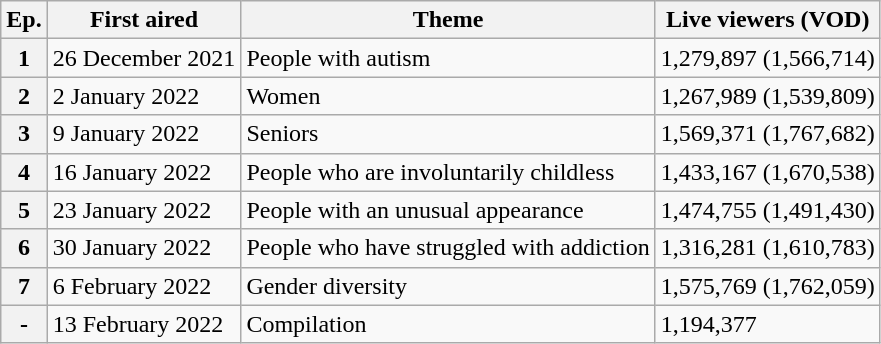<table class="wikitable">
<tr>
<th>Ep.</th>
<th>First aired</th>
<th>Theme</th>
<th>Live viewers (VOD)</th>
</tr>
<tr>
<th>1</th>
<td>26 December 2021</td>
<td>People with autism</td>
<td>1,279,897 (1,566,714)</td>
</tr>
<tr>
<th>2</th>
<td>2 January 2022</td>
<td>Women</td>
<td>1,267,989 (1,539,809)</td>
</tr>
<tr>
<th>3</th>
<td>9 January 2022</td>
<td>Seniors</td>
<td>1,569,371 (1,767,682)</td>
</tr>
<tr>
<th>4</th>
<td>16 January 2022</td>
<td>People who are involuntarily childless</td>
<td>1,433,167 (1,670,538)</td>
</tr>
<tr>
<th>5</th>
<td>23 January 2022</td>
<td>People with an unusual appearance</td>
<td>1,474,755 (1,491,430)</td>
</tr>
<tr>
<th>6</th>
<td>30 January 2022</td>
<td>People who have struggled with addiction</td>
<td>1,316,281 (1,610,783)</td>
</tr>
<tr>
<th>7</th>
<td>6 February 2022</td>
<td>Gender diversity</td>
<td>1,575,769 (1,762,059)</td>
</tr>
<tr>
<th>-</th>
<td>13 February 2022</td>
<td>Compilation</td>
<td>1,194,377</td>
</tr>
</table>
